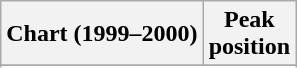<table class="wikitable sortable">
<tr>
<th>Chart (1999–2000)</th>
<th>Peak<br>position</th>
</tr>
<tr>
</tr>
<tr>
</tr>
</table>
